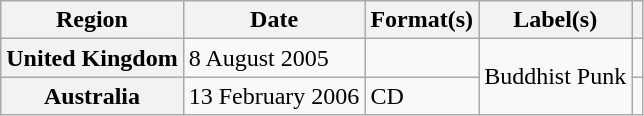<table class="wikitable plainrowheaders">
<tr>
<th scope="col">Region</th>
<th scope="col">Date</th>
<th scope="col">Format(s)</th>
<th scope="col">Label(s)</th>
<th scope="col"></th>
</tr>
<tr>
<th scope="row">United Kingdom</th>
<td>8 August 2005</td>
<td></td>
<td rowspan="2">Buddhist Punk</td>
<td></td>
</tr>
<tr>
<th scope="row">Australia</th>
<td>13 February 2006</td>
<td>CD</td>
<td></td>
</tr>
</table>
